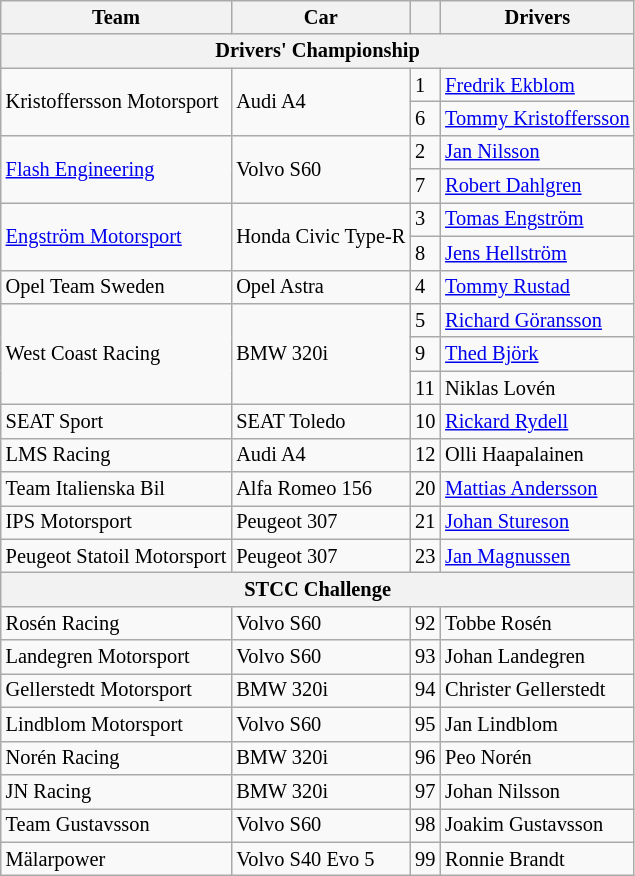<table class="wikitable" style="font-size: 85%;">
<tr>
<th>Team</th>
<th>Car</th>
<th></th>
<th>Drivers</th>
</tr>
<tr>
<th colspan=4>Drivers' Championship</th>
</tr>
<tr>
<td rowspan=2>Kristoffersson Motorsport</td>
<td rowspan=2>Audi A4</td>
<td>1</td>
<td> <a href='#'>Fredrik Ekblom</a></td>
</tr>
<tr>
<td>6</td>
<td> <a href='#'>Tommy Kristoffersson</a></td>
</tr>
<tr>
<td rowspan=2><a href='#'>Flash Engineering</a></td>
<td rowspan=2>Volvo S60</td>
<td>2</td>
<td> <a href='#'>Jan Nilsson</a></td>
</tr>
<tr>
<td>7</td>
<td> <a href='#'>Robert Dahlgren</a></td>
</tr>
<tr>
<td rowspan=2><a href='#'>Engström Motorsport</a></td>
<td rowspan=2>Honda Civic Type-R</td>
<td>3</td>
<td> <a href='#'>Tomas Engström</a></td>
</tr>
<tr>
<td>8</td>
<td> <a href='#'>Jens Hellström</a></td>
</tr>
<tr>
<td>Opel Team Sweden</td>
<td>Opel Astra</td>
<td>4</td>
<td> <a href='#'>Tommy Rustad</a></td>
</tr>
<tr>
<td rowspan=3>West Coast Racing</td>
<td rowspan=3>BMW 320i</td>
<td>5</td>
<td> <a href='#'>Richard Göransson</a></td>
</tr>
<tr>
<td>9</td>
<td> <a href='#'>Thed Björk</a></td>
</tr>
<tr>
<td>11</td>
<td> Niklas Lovén</td>
</tr>
<tr>
<td>SEAT Sport</td>
<td>SEAT Toledo</td>
<td>10</td>
<td> <a href='#'>Rickard Rydell</a></td>
</tr>
<tr>
<td>LMS Racing</td>
<td>Audi A4</td>
<td>12</td>
<td> Olli Haapalainen</td>
</tr>
<tr>
<td>Team Italienska Bil</td>
<td>Alfa Romeo 156</td>
<td>20</td>
<td> <a href='#'>Mattias Andersson</a></td>
</tr>
<tr>
<td>IPS Motorsport</td>
<td>Peugeot 307</td>
<td>21</td>
<td> <a href='#'>Johan Stureson</a></td>
</tr>
<tr>
<td>Peugeot Statoil Motorsport</td>
<td>Peugeot 307</td>
<td>23</td>
<td> <a href='#'>Jan Magnussen</a></td>
</tr>
<tr>
<th colspan=4>STCC Challenge</th>
</tr>
<tr>
<td>Rosén Racing</td>
<td>Volvo S60</td>
<td>92</td>
<td> Tobbe Rosén</td>
</tr>
<tr>
<td>Landegren Motorsport</td>
<td>Volvo S60</td>
<td>93</td>
<td> Johan Landegren</td>
</tr>
<tr>
<td>Gellerstedt Motorsport</td>
<td>BMW 320i</td>
<td>94</td>
<td> Christer Gellerstedt</td>
</tr>
<tr>
<td>Lindblom Motorsport</td>
<td>Volvo S60</td>
<td>95</td>
<td> Jan Lindblom</td>
</tr>
<tr>
<td>Norén Racing</td>
<td>BMW 320i</td>
<td>96</td>
<td> Peo Norén</td>
</tr>
<tr>
<td>JN Racing</td>
<td>BMW 320i</td>
<td>97</td>
<td> Johan Nilsson</td>
</tr>
<tr>
<td>Team Gustavsson</td>
<td>Volvo S60</td>
<td>98</td>
<td> Joakim Gustavsson</td>
</tr>
<tr>
<td>Mälarpower</td>
<td>Volvo S40 Evo 5</td>
<td>99</td>
<td> Ronnie Brandt</td>
</tr>
</table>
